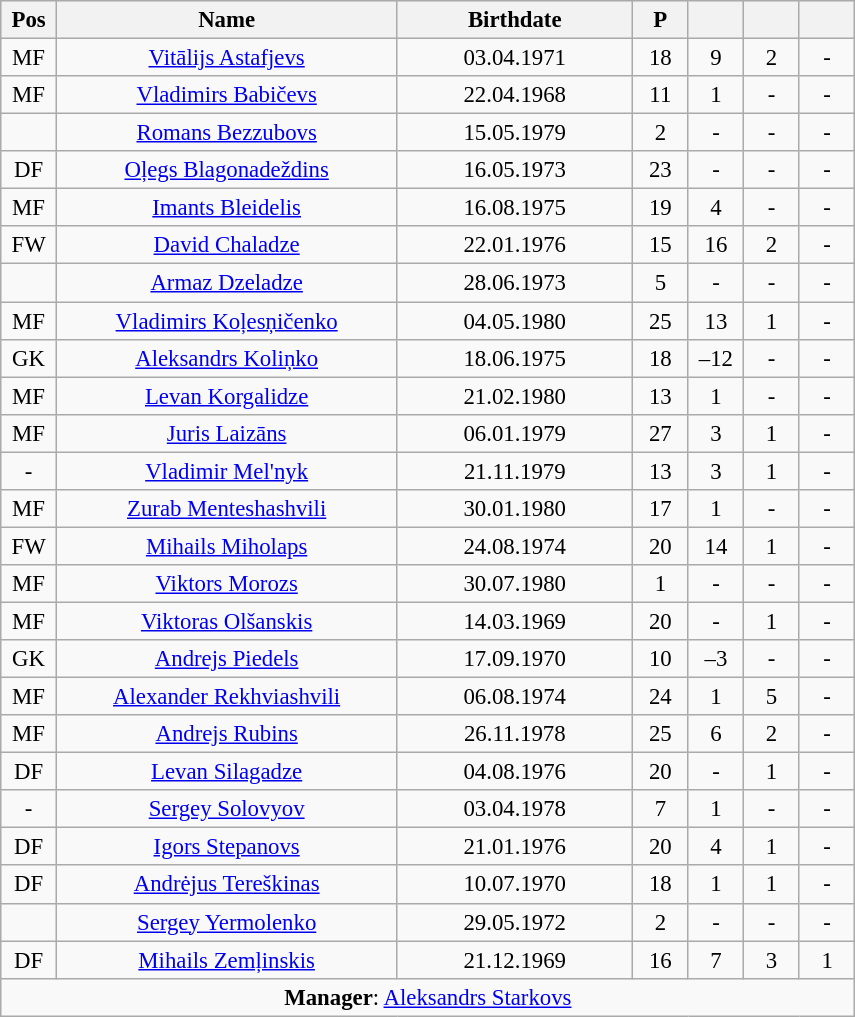<table class="wikitable" style="font-size:95%; text-align:center;">
<tr bgcolor="#efefef">
<th width="30">Pos</th>
<th width="220">Name</th>
<th width="150">Birthdate</th>
<th width="30">P</th>
<th width="30"></th>
<th width="30"></th>
<th width="30"></th>
</tr>
<tr>
<td>MF</td>
<td> <a href='#'>Vitālijs Astafjevs</a></td>
<td>03.04.1971</td>
<td>18</td>
<td>9</td>
<td>2</td>
<td>-</td>
</tr>
<tr>
<td>MF</td>
<td> <a href='#'>Vladimirs Babičevs</a></td>
<td>22.04.1968</td>
<td>11</td>
<td>1</td>
<td>-</td>
<td>-</td>
</tr>
<tr>
<td></td>
<td> <a href='#'>Romans Bezzubovs</a></td>
<td>15.05.1979</td>
<td>2</td>
<td>-</td>
<td>-</td>
<td>-</td>
</tr>
<tr>
<td>DF</td>
<td> <a href='#'>Oļegs Blagonadeždins</a></td>
<td>16.05.1973</td>
<td>23</td>
<td>-</td>
<td>-</td>
<td>-</td>
</tr>
<tr>
<td>MF</td>
<td> <a href='#'>Imants Bleidelis</a></td>
<td>16.08.1975</td>
<td>19</td>
<td>4</td>
<td>-</td>
<td>-</td>
</tr>
<tr>
<td>FW</td>
<td> <a href='#'>David Chaladze</a></td>
<td>22.01.1976</td>
<td>15</td>
<td>16</td>
<td>2</td>
<td>-</td>
</tr>
<tr>
<td></td>
<td> <a href='#'>Armaz Dzeladze</a></td>
<td>28.06.1973</td>
<td>5</td>
<td>-</td>
<td>-</td>
<td>-</td>
</tr>
<tr>
<td>MF</td>
<td> <a href='#'>Vladimirs Koļesņičenko</a></td>
<td>04.05.1980</td>
<td>25</td>
<td>13</td>
<td>1</td>
<td>-</td>
</tr>
<tr>
<td>GK</td>
<td> <a href='#'>Aleksandrs Koliņko</a></td>
<td>18.06.1975</td>
<td>18</td>
<td>–12</td>
<td>-</td>
<td>-</td>
</tr>
<tr>
<td>MF</td>
<td> <a href='#'>Levan Korgalidze</a></td>
<td>21.02.1980</td>
<td>13</td>
<td>1</td>
<td>-</td>
<td>-</td>
</tr>
<tr>
<td>MF</td>
<td> <a href='#'>Juris Laizāns</a></td>
<td>06.01.1979</td>
<td>27</td>
<td>3</td>
<td>1</td>
<td>-</td>
</tr>
<tr>
<td>-</td>
<td> <a href='#'>Vladimir Mel'nyk</a></td>
<td>21.11.1979</td>
<td>13</td>
<td>3</td>
<td>1</td>
<td>-</td>
</tr>
<tr>
<td>MF</td>
<td> <a href='#'>Zurab Menteshashvili</a></td>
<td>30.01.1980</td>
<td>17</td>
<td>1</td>
<td>-</td>
<td>-</td>
</tr>
<tr>
<td>FW</td>
<td> <a href='#'>Mihails Miholaps</a></td>
<td>24.08.1974</td>
<td>20</td>
<td>14</td>
<td>1</td>
<td>-</td>
</tr>
<tr>
<td>MF</td>
<td> <a href='#'>Viktors Morozs</a></td>
<td>30.07.1980</td>
<td>1</td>
<td>-</td>
<td>-</td>
<td>-</td>
</tr>
<tr>
<td>MF</td>
<td> <a href='#'>Viktoras Olšanskis</a></td>
<td>14.03.1969</td>
<td>20</td>
<td>-</td>
<td>1</td>
<td>-</td>
</tr>
<tr>
<td>GK</td>
<td> <a href='#'>Andrejs Piedels</a></td>
<td>17.09.1970</td>
<td>10</td>
<td>–3</td>
<td>-</td>
<td>-</td>
</tr>
<tr>
<td>MF</td>
<td> <a href='#'>Alexander Rekhviashvili</a></td>
<td>06.08.1974</td>
<td>24</td>
<td>1</td>
<td>5</td>
<td>-</td>
</tr>
<tr>
<td>MF</td>
<td> <a href='#'>Andrejs Rubins</a></td>
<td>26.11.1978</td>
<td>25</td>
<td>6</td>
<td>2</td>
<td>-</td>
</tr>
<tr>
<td>DF</td>
<td> <a href='#'>Levan Silagadze</a></td>
<td>04.08.1976</td>
<td>20</td>
<td>-</td>
<td>1</td>
<td>-</td>
</tr>
<tr>
<td>-</td>
<td> <a href='#'>Sergey Solovyov</a></td>
<td>03.04.1978</td>
<td>7</td>
<td>1</td>
<td>-</td>
<td>-</td>
</tr>
<tr>
<td>DF</td>
<td> <a href='#'>Igors Stepanovs</a></td>
<td>21.01.1976</td>
<td>20</td>
<td>4</td>
<td>1</td>
<td>-</td>
</tr>
<tr>
<td>DF</td>
<td> <a href='#'>Andrėjus Tereškinas</a></td>
<td>10.07.1970</td>
<td>18</td>
<td>1</td>
<td>1</td>
<td>-</td>
</tr>
<tr>
<td></td>
<td> <a href='#'>Sergey Yermolenko</a></td>
<td>29.05.1972</td>
<td>2</td>
<td>-</td>
<td>-</td>
<td>-</td>
</tr>
<tr>
<td>DF</td>
<td> <a href='#'>Mihails Zemļinskis</a></td>
<td>21.12.1969</td>
<td>16</td>
<td>7</td>
<td>3</td>
<td>1</td>
</tr>
<tr>
<td colspan=7 align=center><strong>Manager</strong>:  <a href='#'>Aleksandrs Starkovs</a></td>
</tr>
</table>
